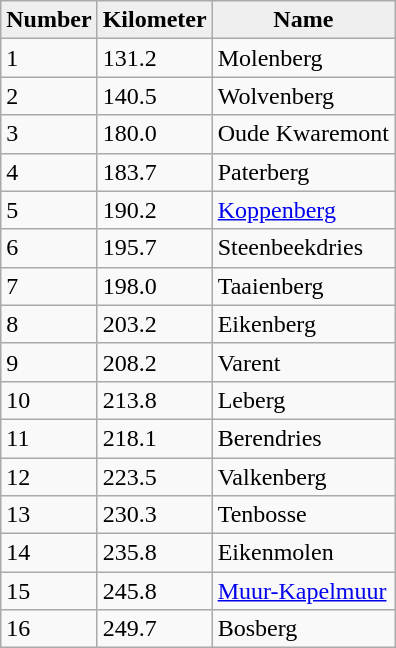<table class="wikitable">
<tr>
<th style="background:#efefef;">Number</th>
<th style="background:#efefef;">Kilometer</th>
<th style="background:#efefef;">Name</th>
</tr>
<tr>
<td>1</td>
<td>131.2</td>
<td>Molenberg</td>
</tr>
<tr>
<td>2</td>
<td>140.5</td>
<td>Wolvenberg</td>
</tr>
<tr>
<td>3</td>
<td>180.0</td>
<td>Oude Kwaremont</td>
</tr>
<tr>
<td>4</td>
<td>183.7</td>
<td>Paterberg</td>
</tr>
<tr>
<td>5</td>
<td>190.2</td>
<td><a href='#'>Koppenberg</a></td>
</tr>
<tr>
<td>6</td>
<td>195.7</td>
<td>Steenbeekdries</td>
</tr>
<tr>
<td>7</td>
<td>198.0</td>
<td>Taaienberg</td>
</tr>
<tr>
<td>8</td>
<td>203.2</td>
<td>Eikenberg</td>
</tr>
<tr>
<td>9</td>
<td>208.2</td>
<td>Varent</td>
</tr>
<tr>
<td>10</td>
<td>213.8</td>
<td>Leberg</td>
</tr>
<tr>
<td>11</td>
<td>218.1</td>
<td>Berendries</td>
</tr>
<tr>
<td>12</td>
<td>223.5</td>
<td>Valkenberg</td>
</tr>
<tr>
<td>13</td>
<td>230.3</td>
<td>Tenbosse</td>
</tr>
<tr>
<td>14</td>
<td>235.8</td>
<td>Eikenmolen</td>
</tr>
<tr>
<td>15</td>
<td>245.8</td>
<td><a href='#'>Muur-Kapelmuur</a></td>
</tr>
<tr>
<td>16</td>
<td>249.7</td>
<td>Bosberg</td>
</tr>
</table>
